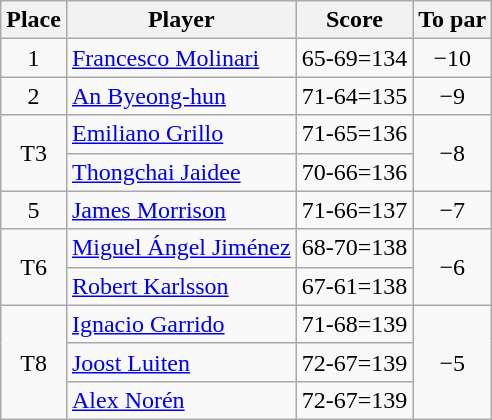<table class="wikitable">
<tr>
<th>Place</th>
<th>Player</th>
<th>Score</th>
<th>To par</th>
</tr>
<tr>
<td align=center>1</td>
<td> <a href='#'>Francesco Molinari</a></td>
<td align=center>65-69=134</td>
<td align=center>−10</td>
</tr>
<tr>
<td align=center>2</td>
<td> <a href='#'>An Byeong-hun</a></td>
<td align=center>71-64=135</td>
<td align=center>−9</td>
</tr>
<tr>
<td align=center rowspan=2>T3</td>
<td> <a href='#'>Emiliano Grillo</a></td>
<td align=center>71-65=136</td>
<td align=center rowspan=2>−8</td>
</tr>
<tr>
<td> <a href='#'>Thongchai Jaidee</a></td>
<td align=center>70-66=136</td>
</tr>
<tr>
<td align=center>5</td>
<td> <a href='#'>James Morrison</a></td>
<td align=center>71-66=137</td>
<td align=center>−7</td>
</tr>
<tr>
<td align=center rowspan=2>T6</td>
<td> <a href='#'>Miguel Ángel Jiménez</a></td>
<td align=center>68-70=138</td>
<td align=center rowspan=2>−6</td>
</tr>
<tr>
<td> <a href='#'>Robert Karlsson</a></td>
<td align=center>67-61=138</td>
</tr>
<tr>
<td align=center rowspan=3>T8</td>
<td> <a href='#'>Ignacio Garrido</a></td>
<td align=center>71-68=139</td>
<td align=center rowspan=3>−5</td>
</tr>
<tr>
<td> <a href='#'>Joost Luiten</a></td>
<td align=center>72-67=139</td>
</tr>
<tr>
<td> <a href='#'>Alex Norén</a></td>
<td align=center>72-67=139</td>
</tr>
</table>
